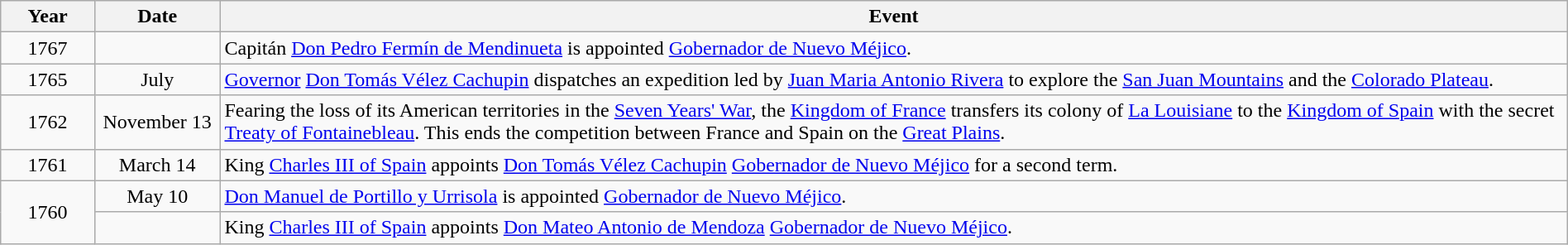<table class="wikitable" style="width:100%;">
<tr>
<th style="width:6%">Year</th>
<th style="width:8%">Date</th>
<th style="width:86%">Event</th>
</tr>
<tr>
<td align=center>1767</td>
<td align=center> </td>
<td>Capitán <a href='#'>Don Pedro Fermín de Mendinueta</a> is appointed <a href='#'>Gobernador de Nuevo Méjico</a>.</td>
</tr>
<tr>
<td align=center>1765</td>
<td align=center>July</td>
<td><a href='#'>Governor</a> <a href='#'>Don Tomás Vélez Cachupin</a> dispatches an expedition led by <a href='#'>Juan Maria Antonio Rivera</a> to explore the <a href='#'>San Juan Mountains</a> and the <a href='#'>Colorado Plateau</a>.</td>
</tr>
<tr>
<td align=center>1762</td>
<td align=center>November 13</td>
<td>Fearing the loss of its American territories in the <a href='#'>Seven Years' War</a>, the <a href='#'>Kingdom of France</a> transfers its colony of <a href='#'>La Louisiane</a> to the <a href='#'>Kingdom of Spain</a> with the secret <a href='#'>Treaty of Fontainebleau</a>.  This ends the competition between France and Spain on the <a href='#'>Great Plains</a>.</td>
</tr>
<tr>
<td align=center>1761</td>
<td align=center>March 14</td>
<td>King <a href='#'>Charles III of Spain</a> appoints <a href='#'>Don Tomás Vélez Cachupin</a> <a href='#'>Gobernador de Nuevo Méjico</a> for a second term.</td>
</tr>
<tr>
<td align=center rowspan=2>1760</td>
<td align=center>May 10</td>
<td><a href='#'>Don Manuel de Portillo y Urrisola</a> is appointed <a href='#'>Gobernador de Nuevo Méjico</a>.</td>
</tr>
<tr>
<td align=center> </td>
<td>King <a href='#'>Charles III of Spain</a> appoints <a href='#'>Don Mateo Antonio de Mendoza</a> <a href='#'>Gobernador de Nuevo Méjico</a>.</td>
</tr>
</table>
